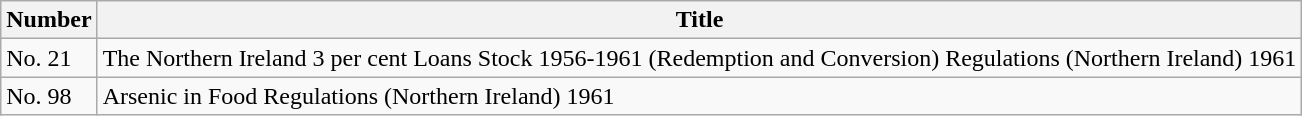<table class="wikitable collapsible">
<tr>
<th>Number</th>
<th>Title</th>
</tr>
<tr>
<td>No. 21</td>
<td>The Northern Ireland 3 per cent Loans Stock 1956-1961 (Redemption and Conversion) Regulations (Northern Ireland) 1961</td>
</tr>
<tr>
<td>No. 98</td>
<td>Arsenic in Food Regulations (Northern Ireland) 1961</td>
</tr>
</table>
